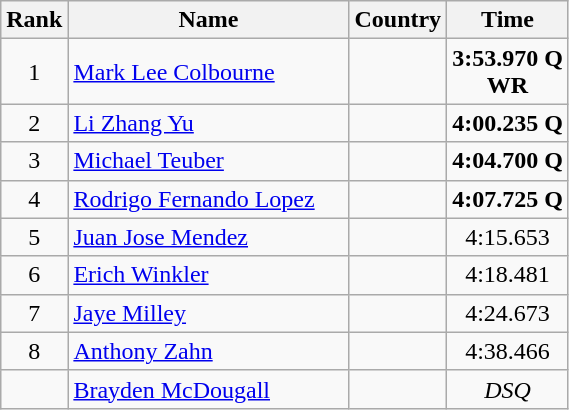<table class="wikitable sortable">
<tr>
<th width=20>Rank</th>
<th width=180>Name</th>
<th>Country</th>
<th>Time</th>
</tr>
<tr>
<td align="center">1</td>
<td><a href='#'>Mark Lee Colbourne</a></td>
<td></td>
<td align="center"><strong>3:53.970</strong> <strong>Q</strong><br> <strong>WR </strong></td>
</tr>
<tr>
<td align="center">2</td>
<td><a href='#'>Li Zhang Yu</a></td>
<td></td>
<td align="center"><strong>4:00.235</strong> <strong>Q</strong></td>
</tr>
<tr>
<td align="center">3</td>
<td><a href='#'>Michael Teuber</a></td>
<td></td>
<td align="center"><strong>4:04.700</strong> <strong>Q</strong></td>
</tr>
<tr>
<td align="center">4</td>
<td><a href='#'>Rodrigo Fernando Lopez</a></td>
<td></td>
<td align="center"><strong>4:07.725</strong> <strong>Q</strong></td>
</tr>
<tr>
<td align="center">5</td>
<td><a href='#'>Juan Jose Mendez</a></td>
<td></td>
<td align="center">4:15.653</td>
</tr>
<tr>
<td align="center">6</td>
<td><a href='#'>Erich Winkler</a></td>
<td></td>
<td align="center">4:18.481</td>
</tr>
<tr>
<td align="center">7</td>
<td><a href='#'>Jaye Milley</a></td>
<td></td>
<td align="center">4:24.673</td>
</tr>
<tr>
<td align="center">8</td>
<td><a href='#'>Anthony Zahn</a></td>
<td></td>
<td align="center">4:38.466</td>
</tr>
<tr>
<td align="center"></td>
<td><a href='#'>Brayden McDougall</a></td>
<td></td>
<td align="center"><em>DSQ</em></td>
</tr>
</table>
